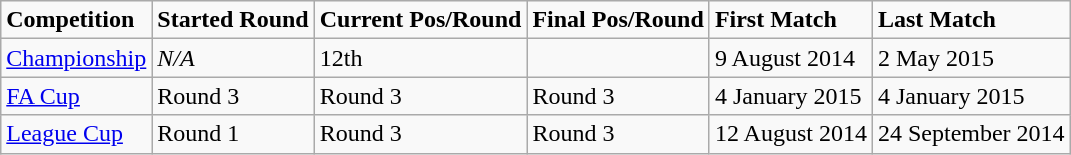<table class="wikitable">
<tr>
<td><strong>Competition</strong></td>
<td><strong>Started Round</strong></td>
<td><strong>Current Pos/Round</strong></td>
<td><strong>Final Pos/Round</strong></td>
<td><strong>First Match</strong></td>
<td><strong>Last Match</strong></td>
</tr>
<tr>
<td><a href='#'>Championship</a></td>
<td><em>N/A</em></td>
<td>12th</td>
<td></td>
<td>9 August 2014</td>
<td>2 May 2015</td>
</tr>
<tr>
<td><a href='#'>FA Cup</a></td>
<td>Round 3</td>
<td>Round 3</td>
<td>Round 3</td>
<td>4 January 2015</td>
<td>4 January 2015</td>
</tr>
<tr>
<td><a href='#'>League Cup</a></td>
<td>Round 1</td>
<td>Round 3</td>
<td>Round 3</td>
<td>12 August 2014</td>
<td>24 September 2014</td>
</tr>
</table>
